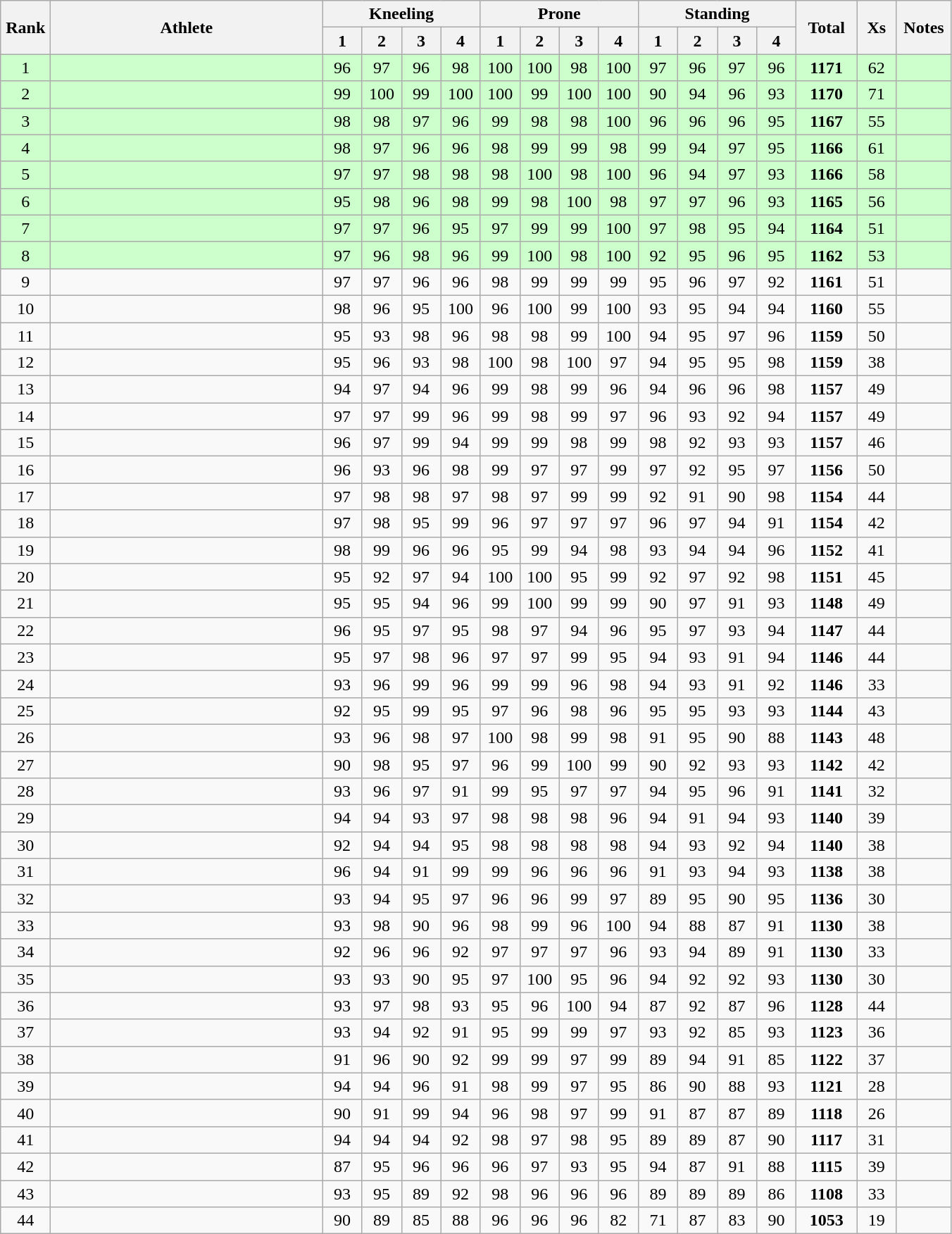<table class="wikitable" style="text-align:center">
<tr>
<th rowspan=2 width=40>Rank</th>
<th rowspan=2 width=250>Athlete</th>
<th colspan=4>Kneeling</th>
<th colspan=4>Prone</th>
<th colspan=4>Standing</th>
<th rowspan=2 width=50>Total</th>
<th rowspan=2 width=30>Xs</th>
<th rowspan=2 width=45>Notes</th>
</tr>
<tr>
<th width=30>1</th>
<th width=30>2</th>
<th width=30>3</th>
<th width=30>4</th>
<th width=30>1</th>
<th width=30>2</th>
<th width=30>3</th>
<th width=30>4</th>
<th width=30>1</th>
<th width=30>2</th>
<th width=30>3</th>
<th width=30>4</th>
</tr>
<tr bgcolor=ccffcc>
<td>1</td>
<td align=left></td>
<td>96</td>
<td>97</td>
<td>96</td>
<td>98</td>
<td>100</td>
<td>100</td>
<td>98</td>
<td>100</td>
<td>97</td>
<td>96</td>
<td>97</td>
<td>96</td>
<td><strong>1171</strong></td>
<td>62</td>
<td></td>
</tr>
<tr bgcolor=ccffcc>
<td>2</td>
<td align=left></td>
<td>99</td>
<td>100</td>
<td>99</td>
<td>100</td>
<td>100</td>
<td>99</td>
<td>100</td>
<td>100</td>
<td>90</td>
<td>94</td>
<td>96</td>
<td>93</td>
<td><strong>1170</strong></td>
<td>71</td>
<td></td>
</tr>
<tr bgcolor=ccffcc>
<td>3</td>
<td align=left></td>
<td>98</td>
<td>98</td>
<td>97</td>
<td>96</td>
<td>99</td>
<td>98</td>
<td>98</td>
<td>100</td>
<td>96</td>
<td>96</td>
<td>96</td>
<td>95</td>
<td><strong>1167</strong></td>
<td>55</td>
<td></td>
</tr>
<tr bgcolor=ccffcc>
<td>4</td>
<td align=left></td>
<td>98</td>
<td>97</td>
<td>96</td>
<td>96</td>
<td>98</td>
<td>99</td>
<td>99</td>
<td>98</td>
<td>99</td>
<td>94</td>
<td>97</td>
<td>95</td>
<td><strong>1166</strong></td>
<td>61</td>
<td></td>
</tr>
<tr bgcolor=ccffcc>
<td>5</td>
<td align=left></td>
<td>97</td>
<td>97</td>
<td>98</td>
<td>98</td>
<td>98</td>
<td>100</td>
<td>98</td>
<td>100</td>
<td>96</td>
<td>94</td>
<td>97</td>
<td>93</td>
<td><strong>1166</strong></td>
<td>58</td>
<td></td>
</tr>
<tr bgcolor=ccffcc>
<td>6</td>
<td align=left></td>
<td>95</td>
<td>98</td>
<td>96</td>
<td>98</td>
<td>99</td>
<td>98</td>
<td>100</td>
<td>98</td>
<td>97</td>
<td>97</td>
<td>96</td>
<td>93</td>
<td><strong>1165</strong></td>
<td>56</td>
<td></td>
</tr>
<tr bgcolor=ccffcc>
<td>7</td>
<td align=left></td>
<td>97</td>
<td>97</td>
<td>96</td>
<td>95</td>
<td>97</td>
<td>99</td>
<td>99</td>
<td>100</td>
<td>97</td>
<td>98</td>
<td>95</td>
<td>94</td>
<td><strong>1164</strong></td>
<td>51</td>
<td></td>
</tr>
<tr bgcolor=ccffcc>
<td>8</td>
<td align=left></td>
<td>97</td>
<td>96</td>
<td>98</td>
<td>96</td>
<td>99</td>
<td>100</td>
<td>98</td>
<td>100</td>
<td>92</td>
<td>95</td>
<td>96</td>
<td>95</td>
<td><strong>1162</strong></td>
<td>53</td>
<td></td>
</tr>
<tr>
<td>9</td>
<td align=left></td>
<td>97</td>
<td>97</td>
<td>96</td>
<td>96</td>
<td>98</td>
<td>99</td>
<td>99</td>
<td>99</td>
<td>95</td>
<td>96</td>
<td>97</td>
<td>92</td>
<td><strong>1161</strong></td>
<td>51</td>
<td></td>
</tr>
<tr>
<td>10</td>
<td align=left></td>
<td>98</td>
<td>96</td>
<td>95</td>
<td>100</td>
<td>96</td>
<td>100</td>
<td>99</td>
<td>100</td>
<td>93</td>
<td>95</td>
<td>94</td>
<td>94</td>
<td><strong>1160</strong></td>
<td>55</td>
<td></td>
</tr>
<tr>
<td>11</td>
<td align=left></td>
<td>95</td>
<td>93</td>
<td>98</td>
<td>96</td>
<td>98</td>
<td>98</td>
<td>99</td>
<td>100</td>
<td>94</td>
<td>95</td>
<td>97</td>
<td>96</td>
<td><strong>1159</strong></td>
<td>50</td>
<td></td>
</tr>
<tr>
<td>12</td>
<td align=left></td>
<td>95</td>
<td>96</td>
<td>93</td>
<td>98</td>
<td>100</td>
<td>98</td>
<td>100</td>
<td>97</td>
<td>94</td>
<td>95</td>
<td>95</td>
<td>98</td>
<td><strong>1159</strong></td>
<td>38</td>
<td></td>
</tr>
<tr>
<td>13</td>
<td align=left></td>
<td>94</td>
<td>97</td>
<td>94</td>
<td>96</td>
<td>99</td>
<td>98</td>
<td>99</td>
<td>96</td>
<td>94</td>
<td>96</td>
<td>96</td>
<td>98</td>
<td><strong>1157</strong></td>
<td>49</td>
<td></td>
</tr>
<tr>
<td>14</td>
<td align=left></td>
<td>97</td>
<td>97</td>
<td>99</td>
<td>96</td>
<td>99</td>
<td>98</td>
<td>99</td>
<td>97</td>
<td>96</td>
<td>93</td>
<td>92</td>
<td>94</td>
<td><strong>1157</strong></td>
<td>49</td>
<td></td>
</tr>
<tr>
<td>15</td>
<td align=left></td>
<td>96</td>
<td>97</td>
<td>99</td>
<td>94</td>
<td>99</td>
<td>99</td>
<td>98</td>
<td>99</td>
<td>98</td>
<td>92</td>
<td>93</td>
<td>93</td>
<td><strong>1157</strong></td>
<td>46</td>
<td></td>
</tr>
<tr>
<td>16</td>
<td align=left></td>
<td>96</td>
<td>93</td>
<td>96</td>
<td>98</td>
<td>99</td>
<td>97</td>
<td>97</td>
<td>99</td>
<td>97</td>
<td>92</td>
<td>95</td>
<td>97</td>
<td><strong>1156</strong></td>
<td>50</td>
<td></td>
</tr>
<tr>
<td>17</td>
<td align=left></td>
<td>97</td>
<td>98</td>
<td>98</td>
<td>97</td>
<td>98</td>
<td>97</td>
<td>99</td>
<td>99</td>
<td>92</td>
<td>91</td>
<td>90</td>
<td>98</td>
<td><strong>1154</strong></td>
<td>44</td>
<td></td>
</tr>
<tr>
<td>18</td>
<td align=left></td>
<td>97</td>
<td>98</td>
<td>95</td>
<td>99</td>
<td>96</td>
<td>97</td>
<td>97</td>
<td>97</td>
<td>96</td>
<td>97</td>
<td>94</td>
<td>91</td>
<td><strong>1154</strong></td>
<td>42</td>
<td></td>
</tr>
<tr>
<td>19</td>
<td align=left></td>
<td>98</td>
<td>99</td>
<td>96</td>
<td>96</td>
<td>95</td>
<td>99</td>
<td>94</td>
<td>98</td>
<td>93</td>
<td>94</td>
<td>94</td>
<td>96</td>
<td><strong>1152</strong></td>
<td>41</td>
<td></td>
</tr>
<tr>
<td>20</td>
<td align=left></td>
<td>95</td>
<td>92</td>
<td>97</td>
<td>94</td>
<td>100</td>
<td>100</td>
<td>95</td>
<td>99</td>
<td>92</td>
<td>97</td>
<td>92</td>
<td>98</td>
<td><strong>1151</strong></td>
<td>45</td>
<td></td>
</tr>
<tr>
<td>21</td>
<td align=left></td>
<td>95</td>
<td>95</td>
<td>94</td>
<td>96</td>
<td>99</td>
<td>100</td>
<td>99</td>
<td>99</td>
<td>90</td>
<td>97</td>
<td>91</td>
<td>93</td>
<td><strong>1148</strong></td>
<td>49</td>
<td></td>
</tr>
<tr>
<td>22</td>
<td align=left></td>
<td>96</td>
<td>95</td>
<td>97</td>
<td>95</td>
<td>98</td>
<td>97</td>
<td>94</td>
<td>96</td>
<td>95</td>
<td>97</td>
<td>93</td>
<td>94</td>
<td><strong>1147</strong></td>
<td>44</td>
<td></td>
</tr>
<tr>
<td>23</td>
<td align=left></td>
<td>95</td>
<td>97</td>
<td>98</td>
<td>96</td>
<td>97</td>
<td>97</td>
<td>99</td>
<td>95</td>
<td>94</td>
<td>93</td>
<td>91</td>
<td>94</td>
<td><strong>1146</strong></td>
<td>44</td>
<td></td>
</tr>
<tr>
<td>24</td>
<td align=left></td>
<td>93</td>
<td>96</td>
<td>99</td>
<td>96</td>
<td>99</td>
<td>99</td>
<td>96</td>
<td>98</td>
<td>94</td>
<td>93</td>
<td>91</td>
<td>92</td>
<td><strong>1146</strong></td>
<td>33</td>
<td></td>
</tr>
<tr>
<td>25</td>
<td align=left></td>
<td>92</td>
<td>95</td>
<td>99</td>
<td>95</td>
<td>97</td>
<td>96</td>
<td>98</td>
<td>96</td>
<td>95</td>
<td>95</td>
<td>93</td>
<td>93</td>
<td><strong>1144</strong></td>
<td>43</td>
<td></td>
</tr>
<tr>
<td>26</td>
<td align=left></td>
<td>93</td>
<td>96</td>
<td>98</td>
<td>97</td>
<td>100</td>
<td>98</td>
<td>99</td>
<td>98</td>
<td>91</td>
<td>95</td>
<td>90</td>
<td>88</td>
<td><strong>1143</strong></td>
<td>48</td>
<td></td>
</tr>
<tr>
<td>27</td>
<td align=left></td>
<td>90</td>
<td>98</td>
<td>95</td>
<td>97</td>
<td>96</td>
<td>99</td>
<td>100</td>
<td>99</td>
<td>90</td>
<td>92</td>
<td>93</td>
<td>93</td>
<td><strong>1142</strong></td>
<td>42</td>
<td></td>
</tr>
<tr>
<td>28</td>
<td align=left></td>
<td>93</td>
<td>96</td>
<td>97</td>
<td>91</td>
<td>99</td>
<td>95</td>
<td>97</td>
<td>97</td>
<td>94</td>
<td>95</td>
<td>96</td>
<td>91</td>
<td><strong>1141</strong></td>
<td>32</td>
<td></td>
</tr>
<tr>
<td>29</td>
<td align=left></td>
<td>94</td>
<td>94</td>
<td>93</td>
<td>97</td>
<td>98</td>
<td>98</td>
<td>98</td>
<td>96</td>
<td>94</td>
<td>91</td>
<td>94</td>
<td>93</td>
<td><strong>1140</strong></td>
<td>39</td>
<td></td>
</tr>
<tr>
<td>30</td>
<td align=left></td>
<td>92</td>
<td>94</td>
<td>94</td>
<td>95</td>
<td>98</td>
<td>98</td>
<td>98</td>
<td>98</td>
<td>94</td>
<td>93</td>
<td>92</td>
<td>94</td>
<td><strong>1140</strong></td>
<td>38</td>
<td></td>
</tr>
<tr>
<td>31</td>
<td align=left></td>
<td>96</td>
<td>94</td>
<td>91</td>
<td>99</td>
<td>99</td>
<td>96</td>
<td>96</td>
<td>96</td>
<td>91</td>
<td>93</td>
<td>94</td>
<td>93</td>
<td><strong>1138</strong></td>
<td>38</td>
<td></td>
</tr>
<tr>
<td>32</td>
<td align=left></td>
<td>93</td>
<td>94</td>
<td>95</td>
<td>97</td>
<td>96</td>
<td>96</td>
<td>99</td>
<td>97</td>
<td>89</td>
<td>95</td>
<td>90</td>
<td>95</td>
<td><strong>1136</strong></td>
<td>30</td>
<td></td>
</tr>
<tr>
<td>33</td>
<td align=left></td>
<td>93</td>
<td>98</td>
<td>90</td>
<td>96</td>
<td>98</td>
<td>99</td>
<td>96</td>
<td>100</td>
<td>94</td>
<td>88</td>
<td>87</td>
<td>91</td>
<td><strong>1130</strong></td>
<td>38</td>
<td></td>
</tr>
<tr>
<td>34</td>
<td align=left></td>
<td>92</td>
<td>96</td>
<td>96</td>
<td>92</td>
<td>97</td>
<td>97</td>
<td>97</td>
<td>96</td>
<td>93</td>
<td>94</td>
<td>89</td>
<td>91</td>
<td><strong>1130</strong></td>
<td>33</td>
<td></td>
</tr>
<tr>
<td>35</td>
<td align=left></td>
<td>93</td>
<td>93</td>
<td>90</td>
<td>95</td>
<td>97</td>
<td>100</td>
<td>95</td>
<td>96</td>
<td>94</td>
<td>92</td>
<td>92</td>
<td>93</td>
<td><strong>1130</strong></td>
<td>30</td>
<td></td>
</tr>
<tr>
<td>36</td>
<td align=left></td>
<td>93</td>
<td>97</td>
<td>98</td>
<td>93</td>
<td>95</td>
<td>96</td>
<td>100</td>
<td>94</td>
<td>87</td>
<td>92</td>
<td>87</td>
<td>96</td>
<td><strong>1128</strong></td>
<td>44</td>
<td></td>
</tr>
<tr>
<td>37</td>
<td align=left></td>
<td>93</td>
<td>94</td>
<td>92</td>
<td>91</td>
<td>95</td>
<td>99</td>
<td>99</td>
<td>97</td>
<td>93</td>
<td>92</td>
<td>85</td>
<td>93</td>
<td><strong>1123</strong></td>
<td>36</td>
<td></td>
</tr>
<tr>
<td>38</td>
<td align=left></td>
<td>91</td>
<td>96</td>
<td>90</td>
<td>92</td>
<td>99</td>
<td>99</td>
<td>97</td>
<td>99</td>
<td>89</td>
<td>94</td>
<td>91</td>
<td>85</td>
<td><strong>1122</strong></td>
<td>37</td>
<td></td>
</tr>
<tr>
<td>39</td>
<td align=left></td>
<td>94</td>
<td>94</td>
<td>96</td>
<td>91</td>
<td>98</td>
<td>99</td>
<td>97</td>
<td>95</td>
<td>86</td>
<td>90</td>
<td>88</td>
<td>93</td>
<td><strong>1121</strong></td>
<td>28</td>
<td></td>
</tr>
<tr>
<td>40</td>
<td align=left></td>
<td>90</td>
<td>91</td>
<td>99</td>
<td>94</td>
<td>96</td>
<td>98</td>
<td>97</td>
<td>99</td>
<td>91</td>
<td>87</td>
<td>87</td>
<td>89</td>
<td><strong>1118</strong></td>
<td>26</td>
<td></td>
</tr>
<tr>
<td>41</td>
<td align=left></td>
<td>94</td>
<td>94</td>
<td>94</td>
<td>92</td>
<td>98</td>
<td>97</td>
<td>98</td>
<td>95</td>
<td>89</td>
<td>89</td>
<td>87</td>
<td>90</td>
<td><strong>1117</strong></td>
<td>31</td>
<td></td>
</tr>
<tr>
<td>42</td>
<td align=left></td>
<td>87</td>
<td>95</td>
<td>96</td>
<td>96</td>
<td>96</td>
<td>97</td>
<td>93</td>
<td>95</td>
<td>94</td>
<td>87</td>
<td>91</td>
<td>88</td>
<td><strong>1115</strong></td>
<td>39</td>
<td></td>
</tr>
<tr>
<td>43</td>
<td align=left></td>
<td>93</td>
<td>95</td>
<td>89</td>
<td>92</td>
<td>98</td>
<td>96</td>
<td>96</td>
<td>96</td>
<td>89</td>
<td>89</td>
<td>89</td>
<td>86</td>
<td><strong>1108</strong></td>
<td>33</td>
<td></td>
</tr>
<tr>
<td>44</td>
<td align=left></td>
<td>90</td>
<td>89</td>
<td>85</td>
<td>88</td>
<td>96</td>
<td>96</td>
<td>96</td>
<td>82</td>
<td>71</td>
<td>87</td>
<td>83</td>
<td>90</td>
<td><strong>1053</strong></td>
<td>19</td>
<td></td>
</tr>
</table>
